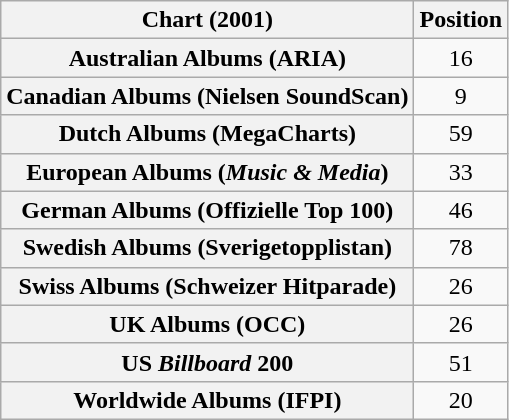<table class="wikitable plainrowheaders" style="text-align:center;">
<tr>
<th scope="col">Chart (2001)</th>
<th scope="col">Position</th>
</tr>
<tr>
<th scope="row">Australian Albums (ARIA)</th>
<td>16</td>
</tr>
<tr>
<th scope="row">Canadian Albums (Nielsen SoundScan)</th>
<td>9</td>
</tr>
<tr>
<th scope="row">Dutch Albums (MegaCharts)</th>
<td>59</td>
</tr>
<tr>
<th scope="row">European Albums (<em>Music & Media</em>)</th>
<td>33</td>
</tr>
<tr>
<th scope="row">German Albums (Offizielle Top 100)</th>
<td>46</td>
</tr>
<tr>
<th scope="row">Swedish Albums (Sverigetopplistan)</th>
<td align="center">78</td>
</tr>
<tr>
<th scope="row">Swiss Albums (Schweizer Hitparade)</th>
<td align="center">26</td>
</tr>
<tr>
<th scope="row">UK Albums (OCC)</th>
<td align="center">26</td>
</tr>
<tr>
<th scope="row">US <em>Billboard</em> 200</th>
<td>51</td>
</tr>
<tr>
<th scope="row">Worldwide Albums (IFPI)</th>
<td style="text-align:center;">20</td>
</tr>
</table>
